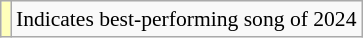<table class="wikitable" style="font-size:90%;">
<tr>
<td style="background-color:#FFFFBB"></td>
<td>Indicates best-performing song of 2024</td>
</tr>
</table>
